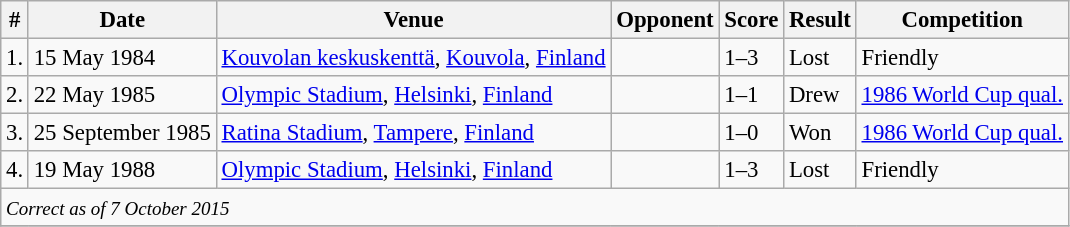<table class="wikitable" style="font-size:95%;">
<tr>
<th>#</th>
<th>Date</th>
<th>Venue</th>
<th>Opponent</th>
<th>Score</th>
<th>Result</th>
<th>Competition</th>
</tr>
<tr>
<td>1.</td>
<td>15 May 1984</td>
<td><a href='#'>Kouvolan keskuskenttä</a>, <a href='#'>Kouvola</a>, <a href='#'>Finland</a></td>
<td></td>
<td>1–3</td>
<td>Lost</td>
<td>Friendly</td>
</tr>
<tr>
<td>2.</td>
<td>22 May 1985</td>
<td><a href='#'>Olympic Stadium</a>, <a href='#'>Helsinki</a>, <a href='#'>Finland</a></td>
<td></td>
<td>1–1</td>
<td>Drew</td>
<td><a href='#'>1986 World Cup qual.</a></td>
</tr>
<tr>
<td>3.</td>
<td>25 September 1985</td>
<td><a href='#'>Ratina Stadium</a>, <a href='#'>Tampere</a>, <a href='#'>Finland</a></td>
<td></td>
<td>1–0</td>
<td>Won</td>
<td><a href='#'>1986 World Cup qual.</a></td>
</tr>
<tr>
<td>4.</td>
<td>19 May 1988</td>
<td><a href='#'>Olympic Stadium</a>, <a href='#'>Helsinki</a>, <a href='#'>Finland</a></td>
<td></td>
<td>1–3</td>
<td>Lost</td>
<td>Friendly</td>
</tr>
<tr>
<td colspan="12"><small><em>Correct as of 7 October 2015</em></small></td>
</tr>
<tr>
</tr>
</table>
